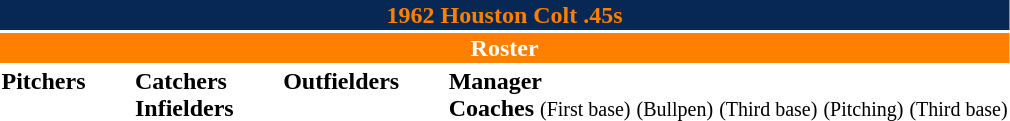<table class="toccolours" style="text-align: left;">
<tr>
<th colspan="10" style="background-color: #072854; color: #FF7F00; text-align: center;">1962 Houston Colt .45s</th>
</tr>
<tr>
<td colspan="10" style="background-color: #FF7F00; color: white; text-align: center;"><strong>Roster</strong></td>
</tr>
<tr>
<td valign="top"><strong>Pitchers</strong><br>















</td>
<td width="25px"></td>
<td valign="top"><strong>Catchers</strong><br>


<strong>Infielders</strong>











</td>
<td width="25px"></td>
<td valign="top"><strong>Outfielders</strong><br>









</td>
<td width="25px"></td>
<td valign="top"><strong>Manager</strong><br>
<strong>Coaches</strong>
 <small>(First base)</small>
 <small>(Bullpen)</small>
 <small>(Third base)</small>
 <small>(Pitching)</small>
 <small>(Third base)</small></td>
</tr>
<tr>
</tr>
</table>
